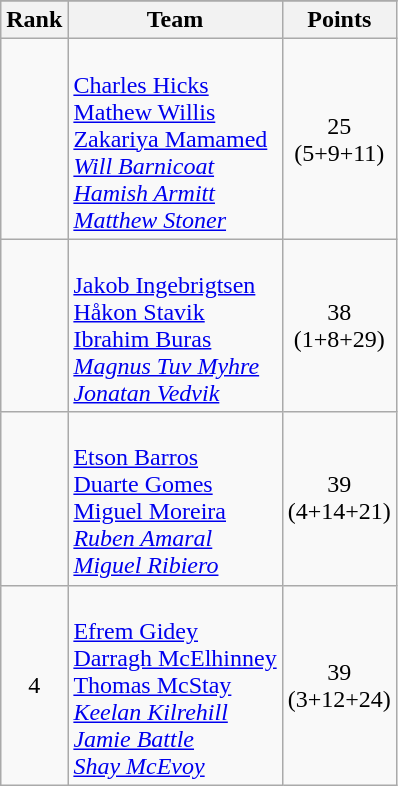<table class="wikitable" style="text-align:center;">
<tr>
</tr>
<tr>
<th>Rank</th>
<th>Team</th>
<th>Points</th>
</tr>
<tr>
<td></td>
<td align=left><br><a href='#'>Charles Hicks</a><br><a href='#'>Mathew Willis</a><br><a href='#'>Zakariya Mamamed</a><br><em><a href='#'>Will Barnicoat</a></em><br><em><a href='#'>Hamish Armitt</a></em><br><em><a href='#'>Matthew Stoner</a></em></td>
<td>25<br>(5+9+11)</td>
</tr>
<tr>
<td></td>
<td align=left><br><a href='#'>Jakob Ingebrigtsen</a><br><a href='#'>Håkon Stavik</a><br><a href='#'>Ibrahim Buras</a><br><em><a href='#'>Magnus Tuv Myhre</a></em><br><em><a href='#'>Jonatan Vedvik</a></em></td>
<td>38<br>(1+8+29)</td>
</tr>
<tr>
<td></td>
<td align=left><br><a href='#'>Etson Barros</a><br><a href='#'>Duarte Gomes</a><br><a href='#'>Miguel Moreira</a><br><em><a href='#'>Ruben Amaral</a></em><br><em><a href='#'>Miguel Ribiero</a></em></td>
<td>39<br>(4+14+21)</td>
</tr>
<tr>
<td>4</td>
<td align=left><br><a href='#'>Efrem Gidey</a><br><a href='#'>Darragh McElhinney</a><br><a href='#'>Thomas McStay</a><br><em><a href='#'>Keelan Kilrehill</a></em><br><em><a href='#'>Jamie Battle</a></em><br><em><a href='#'>Shay McEvoy</a></em></td>
<td>39<br>(3+12+24)</td>
</tr>
</table>
